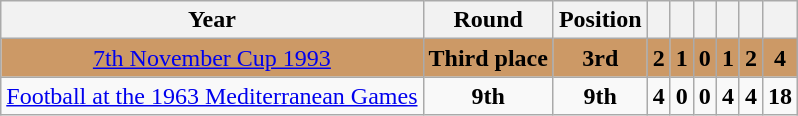<table class="wikitable" style="text-align: center;">
<tr>
<th>Year</th>
<th>Round</th>
<th>Position</th>
<th></th>
<th></th>
<th></th>
<th></th>
<th></th>
<th></th>
</tr>
<tr style="background:#c96;">
<td> <a href='#'>7th November Cup 1993</a></td>
<td><strong>Third place</strong></td>
<td><strong>3rd</strong></td>
<td><strong>2</strong></td>
<td><strong>1</strong></td>
<td><strong>0</strong></td>
<td><strong>1</strong></td>
<td><strong>2</strong></td>
<td><strong>4</strong></td>
</tr>
<tr>
<td> <a href='#'>Football at the 1963 Mediterranean Games</a></td>
<td><strong>9th</strong></td>
<td><strong>9th</strong></td>
<td><strong>4</strong></td>
<td><strong>0</strong></td>
<td><strong>0</strong></td>
<td><strong>4</strong></td>
<td><strong>4</strong></td>
<td><strong>18</strong></td>
</tr>
</table>
